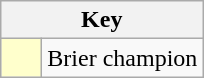<table class="wikitable" style="text-align: center;">
<tr>
<th colspan=2>Key</th>
</tr>
<tr>
<td style="background:#ffffcc; width:20px;"></td>
<td align=left>Brier champion</td>
</tr>
</table>
